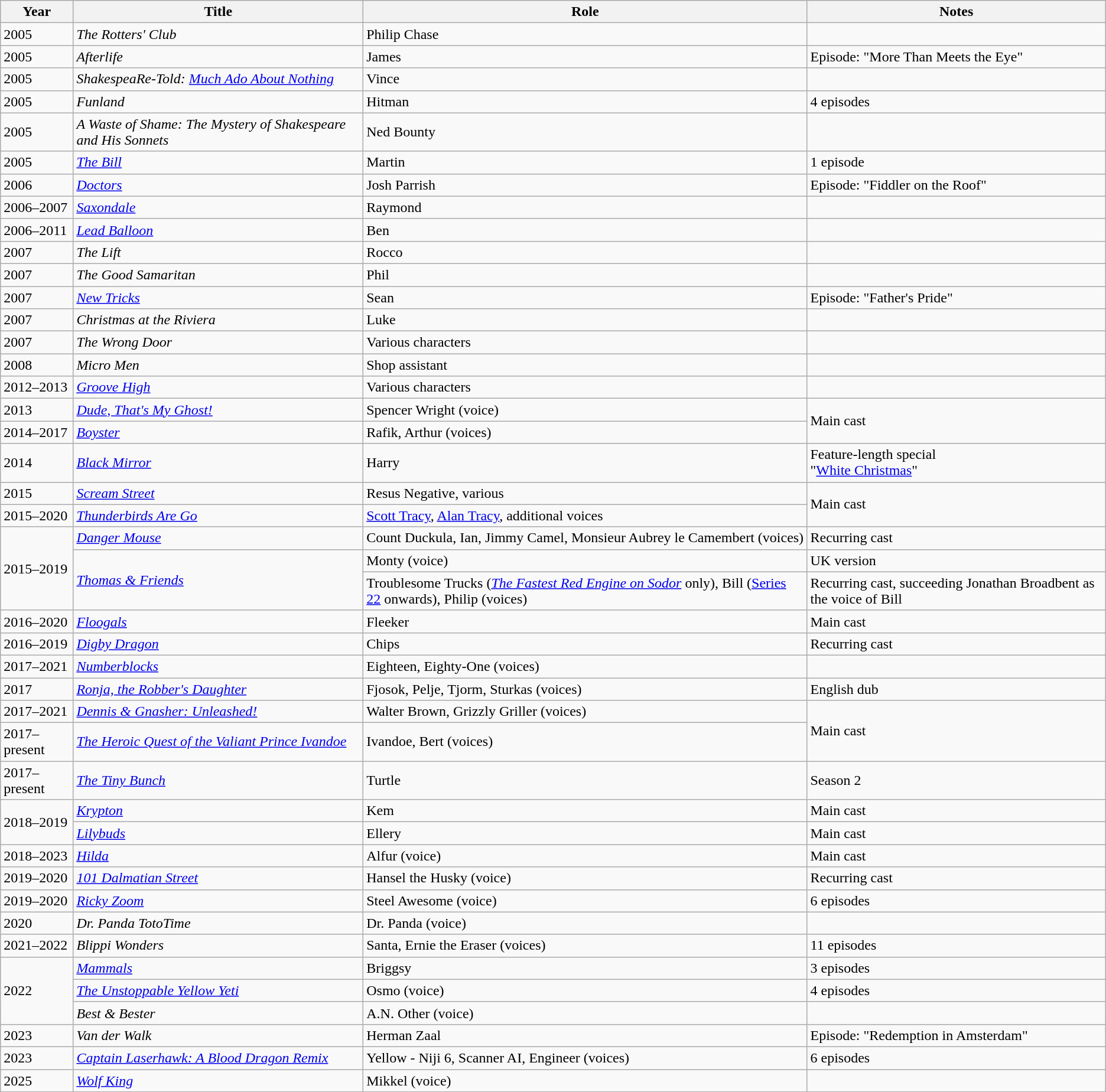<table class="wikitable sortable">
<tr>
<th>Year</th>
<th>Title</th>
<th>Role</th>
<th class="unsortable">Notes</th>
</tr>
<tr>
<td>2005</td>
<td><em>The Rotters' Club</em></td>
<td>Philip Chase</td>
<td></td>
</tr>
<tr>
<td>2005</td>
<td><em>Afterlife</em></td>
<td>James</td>
<td>Episode: "More Than Meets the Eye"</td>
</tr>
<tr>
<td>2005</td>
<td><em>ShakespeaRe-Told: <a href='#'>Much Ado About Nothing</a></em></td>
<td>Vince</td>
<td></td>
</tr>
<tr>
<td>2005</td>
<td><em>Funland</em></td>
<td>Hitman</td>
<td>4 episodes</td>
</tr>
<tr>
<td>2005</td>
<td><em>A Waste of Shame: The Mystery of Shakespeare and His Sonnets</em></td>
<td>Ned Bounty</td>
<td></td>
</tr>
<tr>
<td>2005</td>
<td><em><a href='#'>The Bill</a></em></td>
<td>Martin</td>
<td>1 episode</td>
</tr>
<tr>
<td>2006</td>
<td><em><a href='#'>Doctors</a></em></td>
<td>Josh Parrish</td>
<td>Episode: "Fiddler on the Roof"</td>
</tr>
<tr>
<td>2006–2007</td>
<td><em><a href='#'>Saxondale</a></em></td>
<td>Raymond</td>
<td></td>
</tr>
<tr>
<td>2006–2011</td>
<td><em><a href='#'>Lead Balloon</a></em></td>
<td>Ben</td>
<td></td>
</tr>
<tr>
<td>2007</td>
<td><em>The Lift</em></td>
<td>Rocco</td>
<td></td>
</tr>
<tr>
<td>2007</td>
<td><em>The Good Samaritan</em></td>
<td>Phil</td>
<td></td>
</tr>
<tr>
<td>2007</td>
<td><em><a href='#'>New Tricks</a></em></td>
<td>Sean</td>
<td>Episode: "Father's Pride"</td>
</tr>
<tr>
<td>2007</td>
<td><em>Christmas at the Riviera</em></td>
<td>Luke</td>
<td></td>
</tr>
<tr>
<td>2007</td>
<td><em>The Wrong Door</em></td>
<td>Various characters</td>
<td></td>
</tr>
<tr>
<td>2008</td>
<td><em>Micro Men</em></td>
<td>Shop assistant</td>
<td></td>
</tr>
<tr>
<td>2012–2013</td>
<td><em><a href='#'>Groove High</a></em></td>
<td>Various characters</td>
<td></td>
</tr>
<tr>
<td>2013</td>
<td><em><a href='#'>Dude, That's My Ghost!</a></em></td>
<td>Spencer Wright (voice)</td>
<td rowspan="2">Main cast</td>
</tr>
<tr>
<td>2014–2017</td>
<td><em><a href='#'>Boyster</a></em></td>
<td>Rafik, Arthur (voices)</td>
</tr>
<tr>
<td>2014</td>
<td><em><a href='#'>Black Mirror</a></em></td>
<td>Harry</td>
<td>Feature-length special<br>"<a href='#'>White Christmas</a>"</td>
</tr>
<tr>
<td>2015</td>
<td><em><a href='#'>Scream Street</a></em></td>
<td>Resus Negative, various</td>
<td rowspan="2">Main cast</td>
</tr>
<tr>
<td>2015–2020</td>
<td><em><a href='#'>Thunderbirds Are Go</a></em></td>
<td><a href='#'>Scott Tracy</a>, <a href='#'>Alan Tracy</a>, additional voices</td>
</tr>
<tr>
<td rowspan="3">2015–2019</td>
<td><em><a href='#'>Danger Mouse</a></em></td>
<td>Count Duckula, Ian, Jimmy Camel, Monsieur Aubrey le Camembert (voices)</td>
<td>Recurring cast</td>
</tr>
<tr>
<td rowspan="2"><em><a href='#'>Thomas & Friends</a></em></td>
<td>Monty (voice)</td>
<td>UK version</td>
</tr>
<tr>
<td>Troublesome Trucks (<em><a href='#'>The Fastest Red Engine on Sodor</a></em> only), Bill (<a href='#'>Series 22</a> onwards), Philip (voices)</td>
<td>Recurring cast, succeeding Jonathan Broadbent as the voice of Bill</td>
</tr>
<tr>
<td>2016–2020</td>
<td><em><a href='#'>Floogals</a></em></td>
<td>Fleeker</td>
<td>Main cast</td>
</tr>
<tr>
<td>2016–2019</td>
<td><em><a href='#'>Digby Dragon</a></em></td>
<td>Chips</td>
<td>Recurring cast</td>
</tr>
<tr>
<td>2017–2021</td>
<td><em><a href='#'>Numberblocks</a></em></td>
<td>Eighteen, Eighty-One (voices)</td>
<td></td>
</tr>
<tr>
<td>2017</td>
<td><em><a href='#'>Ronja, the Robber's Daughter</a></em></td>
<td>Fjosok, Pelje, Tjorm, Sturkas (voices)</td>
<td>English dub</td>
</tr>
<tr>
<td>2017–2021</td>
<td><em><a href='#'>Dennis & Gnasher: Unleashed!</a></em></td>
<td>Walter Brown, Grizzly Griller (voices)</td>
<td rowspan="2">Main cast</td>
</tr>
<tr>
<td>2017–present</td>
<td><em><a href='#'>The Heroic Quest of the Valiant Prince Ivandoe</a></em></td>
<td>Ivandoe, Bert (voices)</td>
</tr>
<tr>
<td>2017–present</td>
<td><em><a href='#'>The Tiny Bunch</a></em></td>
<td>Turtle</td>
<td>Season 2</td>
</tr>
<tr>
<td rowspan="2">2018–2019</td>
<td><em><a href='#'>Krypton</a></em></td>
<td>Kem</td>
<td>Main cast</td>
</tr>
<tr>
<td><em><a href='#'>Lilybuds</a></em></td>
<td>Ellery</td>
<td>Main cast</td>
</tr>
<tr>
<td>2018–2023</td>
<td><em><a href='#'>Hilda</a></em></td>
<td>Alfur (voice)</td>
<td>Main cast</td>
</tr>
<tr>
<td>2019–2020</td>
<td><em><a href='#'>101 Dalmatian Street</a></em></td>
<td>Hansel the Husky (voice)</td>
<td>Recurring cast</td>
</tr>
<tr>
<td>2019–2020</td>
<td><em><a href='#'>Ricky Zoom</a></em></td>
<td>Steel Awesome (voice)</td>
<td>6 episodes</td>
</tr>
<tr>
<td>2020</td>
<td><em>Dr. Panda TotoTime</em></td>
<td>Dr. Panda (voice)</td>
<td></td>
</tr>
<tr>
<td>2021–2022</td>
<td><em>Blippi Wonders</em></td>
<td>Santa, Ernie the Eraser (voices)</td>
<td>11 episodes</td>
</tr>
<tr>
<td rowspan="3">2022</td>
<td><em><a href='#'>Mammals</a></em></td>
<td>Briggsy</td>
<td>3 episodes</td>
</tr>
<tr>
<td><em><a href='#'>The Unstoppable Yellow Yeti</a></em></td>
<td>Osmo (voice)</td>
<td>4 episodes</td>
</tr>
<tr>
<td><em>Best & Bester</em></td>
<td>A.N. Other (voice)</td>
<td></td>
</tr>
<tr>
<td>2023</td>
<td><em>Van der Walk</em></td>
<td>Herman Zaal</td>
<td>Episode: "Redemption in Amsterdam"</td>
</tr>
<tr>
<td>2023</td>
<td><em><a href='#'>Captain Laserhawk: A Blood Dragon Remix</a></em></td>
<td>Yellow - Niji 6, Scanner AI, Engineer (voices)</td>
<td>6 episodes</td>
</tr>
<tr>
<td>2025</td>
<td><em><a href='#'>Wolf King</a></em></td>
<td>Mikkel (voice)</td>
<td></td>
</tr>
</table>
